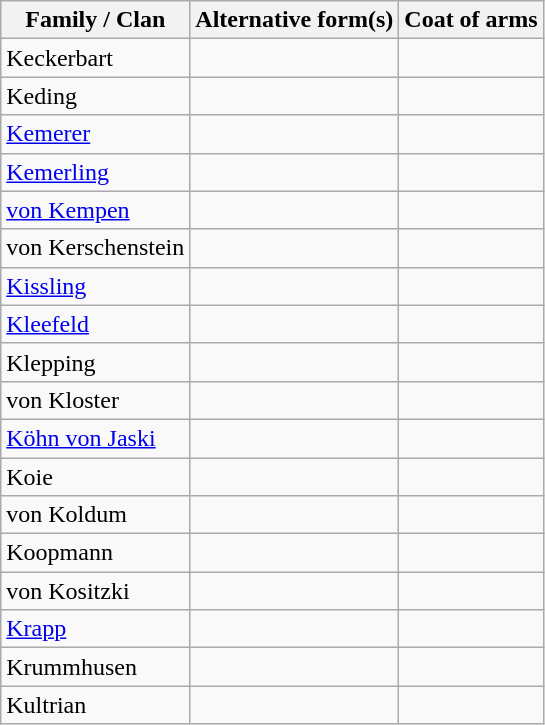<table class="wikitable">
<tr>
<th>Family / Clan</th>
<th>Alternative form(s)</th>
<th>Coat of arms</th>
</tr>
<tr>
<td>Keckerbart</td>
<td></td>
<td></td>
</tr>
<tr>
<td>Keding</td>
<td></td>
<td></td>
</tr>
<tr>
<td><a href='#'>Kemerer</a></td>
<td></td>
<td></td>
</tr>
<tr>
<td><a href='#'>Kemerling</a></td>
<td></td>
<td></td>
</tr>
<tr>
<td><a href='#'>von Kempen</a></td>
<td></td>
<td></td>
</tr>
<tr>
<td>von Kerschenstein</td>
<td></td>
<td></td>
</tr>
<tr>
<td><a href='#'>Kissling</a></td>
<td></td>
<td></td>
</tr>
<tr>
<td><a href='#'>Kleefeld</a></td>
<td></td>
<td></td>
</tr>
<tr>
<td>Klepping</td>
<td></td>
<td></td>
</tr>
<tr>
<td>von Kloster</td>
<td></td>
<td></td>
</tr>
<tr>
<td><a href='#'>Köhn von Jaski</a></td>
<td></td>
<td></td>
</tr>
<tr>
<td>Koie</td>
<td></td>
<td></td>
</tr>
<tr>
<td>von Koldum</td>
<td></td>
<td></td>
</tr>
<tr>
<td>Koopmann</td>
<td></td>
<td></td>
</tr>
<tr>
<td>von Kositzki</td>
<td></td>
<td></td>
</tr>
<tr>
<td><a href='#'>Krapp</a></td>
<td></td>
<td></td>
</tr>
<tr>
<td>Krummhusen</td>
<td></td>
<td></td>
</tr>
<tr>
<td>Kultrian</td>
<td></td>
<td></td>
</tr>
</table>
